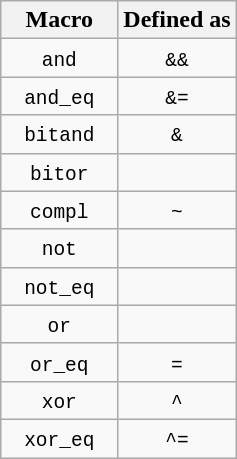<table class="wikitable" style="text-align:center">
<tr>
<th style="padding-left:1em;padding-right:1em">Macro</th>
<th>Defined as</th>
</tr>
<tr>
<td><code>and</code></td>
<td><code>&&</code></td>
</tr>
<tr>
<td><code>and_eq</code></td>
<td><code>&=</code></td>
</tr>
<tr>
<td><code>bitand</code></td>
<td><code>&</code></td>
</tr>
<tr>
<td><code>bitor</code></td>
<td><code></code></td>
</tr>
<tr>
<td><code>compl</code></td>
<td><code>~</code></td>
</tr>
<tr>
<td><code>not</code></td>
<td><code></code></td>
</tr>
<tr>
<td><code>not_eq</code></td>
<td><code></code></td>
</tr>
<tr>
<td><code>or</code></td>
<td><code></code></td>
</tr>
<tr>
<td><code>or_eq</code></td>
<td><code>=</code></td>
</tr>
<tr>
<td><code>xor</code></td>
<td><code>^</code></td>
</tr>
<tr>
<td><code>xor_eq</code></td>
<td><code>^=</code></td>
</tr>
</table>
